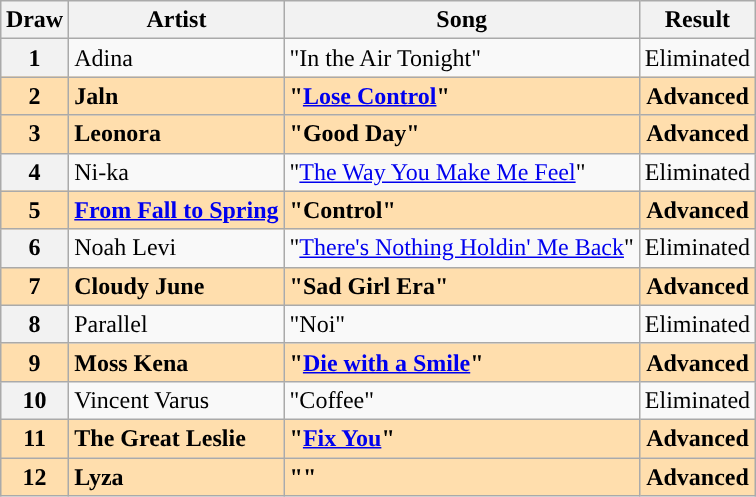<table class="sortable wikitable plainrowheaders" style="margin: 1em auto 1em auto; text-align:center;">
<tr>
<th>Draw</th>
<th>Artist</th>
<th>Song</th>
<th>Result</th>
</tr>
<tr>
<th scope="row" style="text-align:center;">1</th>
<td align="left">Adina</td>
<td align="left">"In the Air Tonight"</td>
<td>Eliminated</td>
</tr>
<tr style="background:navajowhite; font-weight:bold;">
<th scope="row" style="text-align:center; font-weight:bold; background-color:navajowhite;">2</th>
<td align="left">Jaln</td>
<td align="left">"<a href='#'>Lose Control</a>"</td>
<td>Advanced</td>
</tr>
<tr style="background:navajowhite; font-weight:bold;">
<th scope="row" style="text-align:center; font-weight:bold; background-color:navajowhite;">3</th>
<td align="left">Leonora</td>
<td align="left">"Good Day"</td>
<td>Advanced</td>
</tr>
<tr>
<th scope="row" style="text-align:center;">4</th>
<td align="left">Ni-ka</td>
<td align="left">"<a href='#'>The Way You Make Me Feel</a>"</td>
<td>Eliminated</td>
</tr>
<tr style="background:navajowhite; font-weight:bold;">
<th scope="row" style="text-align:center; font-weight:bold; background-color:navajowhite;">5</th>
<td align="left"><a href='#'>From Fall to Spring</a></td>
<td align="left">"Control"</td>
<td>Advanced</td>
</tr>
<tr>
<th scope="row" style="text-align:center;">6</th>
<td align="left">Noah Levi</td>
<td align="left">"<a href='#'>There's Nothing Holdin' Me Back</a>"</td>
<td>Eliminated</td>
</tr>
<tr style="background:navajowhite; font-weight:bold;">
<th scope="row" style="text-align:center; font-weight:bold; background-color:navajowhite;">7</th>
<td align="left">Cloudy June</td>
<td align="left">"Sad Girl Era"</td>
<td>Advanced</td>
</tr>
<tr>
<th scope="row" style="text-align:center;">8</th>
<td align="left">Parallel</td>
<td align="left">"Noi"</td>
<td>Eliminated</td>
</tr>
<tr style="background:navajowhite; font-weight:bold;">
<th scope="row" style="text-align:center; font-weight:bold; background-color:navajowhite;">9</th>
<td align="left">Moss Kena</td>
<td align="left">"<a href='#'>Die with a Smile</a>"</td>
<td>Advanced</td>
</tr>
<tr>
<th scope="row" style="text-align:center;">10</th>
<td align="left">Vincent Varus</td>
<td align="left">"Coffee"</td>
<td>Eliminated</td>
</tr>
<tr style="background:navajowhite; font-weight:bold;">
<th scope="row" style="text-align:center; font-weight:bold; background-color:navajowhite;">11</th>
<td align="left">The Great Leslie</td>
<td align="left">"<a href='#'>Fix You</a>"</td>
<td>Advanced</td>
</tr>
<tr style="background:navajowhite; font-weight:bold;">
<th scope="row" style="text-align:center; font-weight:bold; background-color:navajowhite;">12</th>
<td align="left">Lyza</td>
<td align="left">""</td>
<td>Advanced</td>
</tr>
</table>
